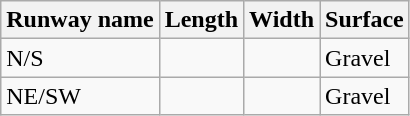<table class="wikitable">
<tr>
<th>Runway name</th>
<th>Length</th>
<th>Width</th>
<th>Surface</th>
</tr>
<tr>
<td>N/S</td>
<td></td>
<td></td>
<td>Gravel</td>
</tr>
<tr>
<td>NE/SW</td>
<td></td>
<td></td>
<td>Gravel</td>
</tr>
</table>
